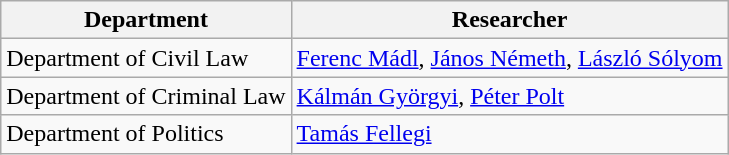<table class="wikitable">
<tr>
<th>Department</th>
<th>Researcher</th>
</tr>
<tr>
<td>Department of Civil Law</td>
<td><a href='#'>Ferenc Mádl</a>, <a href='#'>János Németh</a>, <a href='#'>László Sólyom</a></td>
</tr>
<tr>
<td>Department of Criminal Law</td>
<td><a href='#'>Kálmán Györgyi</a>, <a href='#'>Péter Polt</a></td>
</tr>
<tr>
<td>Department of Politics</td>
<td><a href='#'>Tamás Fellegi</a></td>
</tr>
</table>
